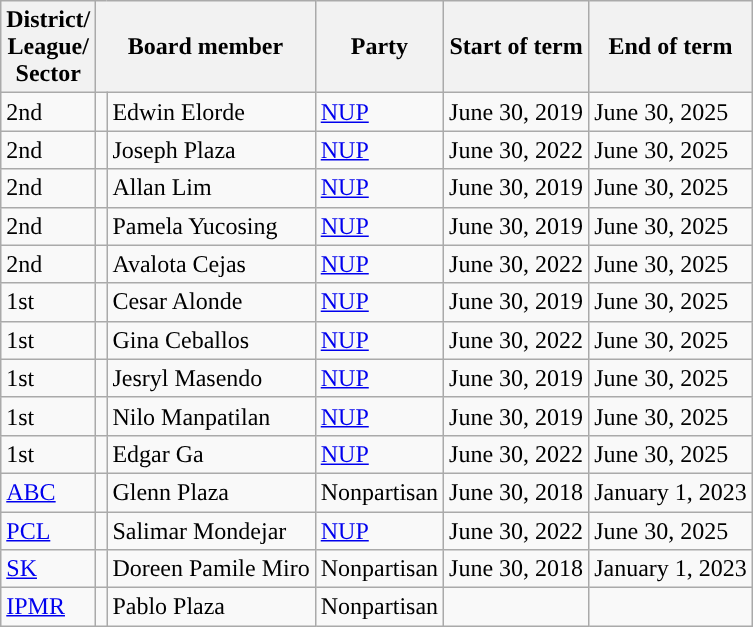<table class="wikitable">
<tr>
<th>District/<br>League/<br>Sector</th>
<th colspan="2">Board member</th>
<th>Party</th>
<th>Start of term</th>
<th>End of term</th>
</tr>
<tr>
<td>2nd</td>
<td></td>
<td>Edwin Elorde</td>
<td><a href='#'>NUP</a></td>
<td>June 30, 2019</td>
<td>June 30, 2025</td>
</tr>
<tr>
<td>2nd</td>
<td></td>
<td>Joseph Plaza</td>
<td><a href='#'>NUP</a></td>
<td>June 30, 2022</td>
<td>June 30, 2025</td>
</tr>
<tr>
<td>2nd</td>
<td></td>
<td>Allan Lim</td>
<td><a href='#'>NUP</a></td>
<td>June 30, 2019</td>
<td>June 30, 2025</td>
</tr>
<tr>
<td>2nd</td>
<td></td>
<td>Pamela Yucosing</td>
<td><a href='#'>NUP</a></td>
<td>June 30, 2019</td>
<td>June 30, 2025</td>
</tr>
<tr>
<td>2nd</td>
<td></td>
<td>Avalota Cejas</td>
<td><a href='#'>NUP</a></td>
<td>June 30, 2022</td>
<td>June 30, 2025</td>
</tr>
<tr>
<td>1st</td>
<td></td>
<td>Cesar Alonde</td>
<td><a href='#'>NUP</a></td>
<td>June 30, 2019</td>
<td>June 30, 2025</td>
</tr>
<tr>
<td>1st</td>
<td></td>
<td>Gina Ceballos</td>
<td><a href='#'>NUP</a></td>
<td>June 30, 2022</td>
<td>June 30, 2025</td>
</tr>
<tr>
<td>1st</td>
<td></td>
<td>Jesryl Masendo</td>
<td><a href='#'>NUP</a></td>
<td>June 30, 2019</td>
<td>June 30, 2025</td>
</tr>
<tr>
<td>1st</td>
<td></td>
<td>Nilo Manpatilan</td>
<td><a href='#'>NUP</a></td>
<td>June 30, 2019</td>
<td>June 30, 2025</td>
</tr>
<tr>
<td>1st</td>
<td></td>
<td>Edgar Ga</td>
<td><a href='#'>NUP</a></td>
<td>June 30, 2022</td>
<td>June 30, 2025</td>
</tr>
<tr>
<td><a href='#'>ABC</a></td>
<td></td>
<td>Glenn Plaza</td>
<td>Nonpartisan</td>
<td>June 30, 2018</td>
<td>January 1, 2023</td>
</tr>
<tr>
<td><a href='#'>PCL</a></td>
<td></td>
<td>Salimar Mondejar</td>
<td><a href='#'>NUP</a></td>
<td>June 30, 2022</td>
<td>June 30, 2025</td>
</tr>
<tr>
<td><a href='#'>SK</a></td>
<td></td>
<td>Doreen Pamile Miro</td>
<td>Nonpartisan</td>
<td>June 30, 2018</td>
<td>January 1, 2023</td>
</tr>
<tr>
<td><a href='#'>IPMR</a></td>
<td></td>
<td>Pablo Plaza</td>
<td>Nonpartisan</td>
<td></td>
<td></td>
</tr>
</table>
